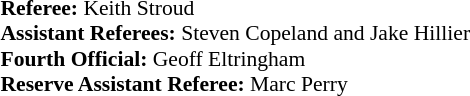<table width=100% style="font-size: 90%">
<tr>
<td><br><strong>Referee:</strong> Keith Stroud<br>
<strong>Assistant Referees:</strong> Steven Copeland and Jake Hillier<br>
<strong>Fourth Official:</strong> Geoff Eltringham<br>
<strong>Reserve Assistant Referee:</strong> Marc Perry<br></td>
</tr>
</table>
